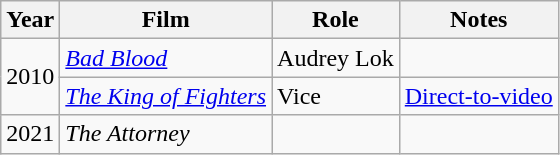<table class="wikitable sortable">
<tr>
<th>Year</th>
<th>Film</th>
<th>Role</th>
<th class="unsortable">Notes</th>
</tr>
<tr>
<td rowspan=2>2010</td>
<td><em><a href='#'>Bad Blood</a></em></td>
<td>Audrey Lok</td>
<td></td>
</tr>
<tr>
<td data-sort-value="King of Fighters, The"><em><a href='#'>The King of Fighters</a></em></td>
<td>Vice</td>
<td><a href='#'>Direct-to-video</a></td>
</tr>
<tr>
<td>2021</td>
<td data-sort-value="Attorney, The"><em>The Attorney</em></td>
<td></td>
<td></td>
</tr>
</table>
